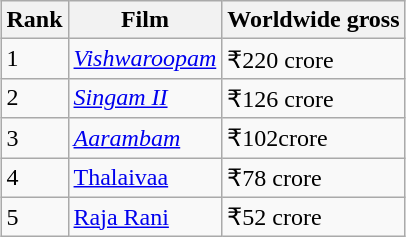<table class="wikitable sortable" style="margin:auto; margin:auto">
<tr>
<th>Rank</th>
<th>Film</th>
<th>Worldwide gross</th>
</tr>
<tr>
<td>1</td>
<td><em><a href='#'>Vishwaroopam</a></em></td>
<td>₹220 crore</td>
</tr>
<tr>
<td>2</td>
<td><em><a href='#'>Singam II</a></em></td>
<td>₹126 crore</td>
</tr>
<tr>
<td>3</td>
<td><em><a href='#'>Aarambam</a></em></td>
<td>₹102crore</td>
</tr>
<tr>
<td>4</td>
<td><a href='#'>Thalaivaa</a></td>
<td>₹78 crore</td>
</tr>
<tr>
<td>5</td>
<td><a href='#'>Raja Rani</a></td>
<td>₹52 crore</td>
</tr>
</table>
